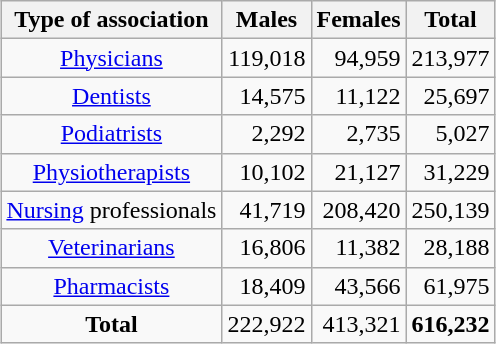<table class="sortable wikitable" style="margin:1em auto; text-align:center;">
<tr>
<th>Type of association</th>
<th>Males</th>
<th>Females</th>
<th>Total</th>
</tr>
<tr>
<td><a href='#'>Physicians</a></td>
<td align="right">119,018</td>
<td align="right">94,959</td>
<td align="right">213,977</td>
</tr>
<tr>
<td><a href='#'>Dentists</a></td>
<td align="right">14,575</td>
<td align="right">11,122</td>
<td align="right">25,697</td>
</tr>
<tr>
<td><a href='#'>Podiatrists</a></td>
<td align="right">2,292</td>
<td align="right">2,735</td>
<td align="right">5,027</td>
</tr>
<tr>
<td><a href='#'>Physiotherapists</a></td>
<td align="right">10,102</td>
<td align="right">21,127</td>
<td align="right">31,229</td>
</tr>
<tr>
<td><a href='#'>Nursing</a> professionals</td>
<td align="right">41,719</td>
<td align="right">208,420</td>
<td align="right">250,139</td>
</tr>
<tr>
<td><a href='#'>Veterinarians</a></td>
<td align="right">16,806</td>
<td align="right">11,382</td>
<td align="right">28,188</td>
</tr>
<tr>
<td><a href='#'>Pharmacists</a></td>
<td align="right">18,409</td>
<td align="right">43,566</td>
<td align="right">61,975</td>
</tr>
<tr>
<td><strong>Total</strong></td>
<td align="right">222,922</td>
<td align="right">413,321</td>
<td align="right"><strong>616,232</strong></td>
</tr>
</table>
